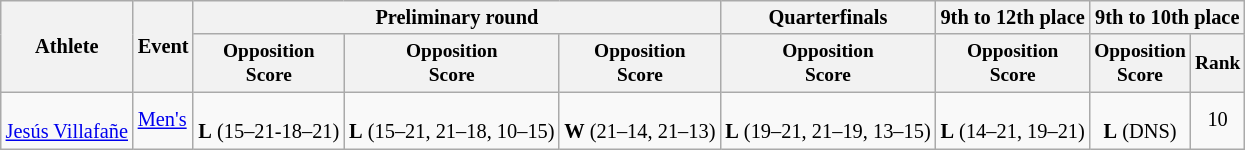<table class="wikitable" border="1" style="font-size:85%">
<tr>
<th rowspan=2>Athlete</th>
<th rowspan=2>Event</th>
<th colspan=3>Preliminary round</th>
<th>Quarterfinals</th>
<th>9th to 12th place</th>
<th colspan=2>9th to 10th place</th>
</tr>
<tr style="font-size:95%">
<th>Opposition<br>Score</th>
<th>Opposition<br>Score</th>
<th>Opposition<br>Score</th>
<th>Opposition<br>Score</th>
<th>Opposition<br>Score</th>
<th>Opposition<br>Score</th>
<th>Rank</th>
</tr>
<tr align=center>
<td align=left><br><a href='#'>Jesús Villafañe</a></td>
<td align=left><a href='#'>Men's</a></td>
<td><br><strong>L</strong> (15–21-18–21)</td>
<td><br><strong>L</strong> (15–21, 21–18, 10–15)</td>
<td><br><strong>W</strong> (21–14, 21–13)</td>
<td><br><strong>L</strong> (19–21, 21–19, 13–15)</td>
<td><br><strong>L</strong> (14–21, 19–21)</td>
<td><br><strong>L</strong> (DNS)</td>
<td>10</td>
</tr>
</table>
